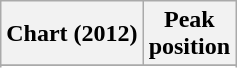<table class="wikitable sortable">
<tr>
<th>Chart (2012)</th>
<th>Peak<br>position</th>
</tr>
<tr>
</tr>
<tr>
</tr>
<tr>
</tr>
<tr>
</tr>
<tr>
</tr>
</table>
